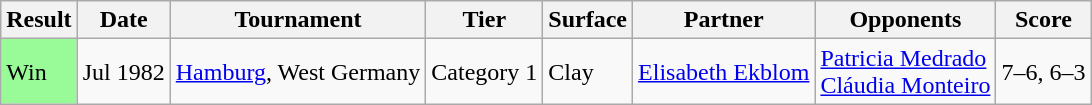<table class="sortable wikitable">
<tr>
<th>Result</th>
<th>Date</th>
<th>Tournament</th>
<th>Tier</th>
<th>Surface</th>
<th>Partner</th>
<th>Opponents</th>
<th class="unsortable">Score</th>
</tr>
<tr>
<td style="background:#98FB98;">Win</td>
<td>Jul 1982</td>
<td><a href='#'>Hamburg</a>, West Germany</td>
<td>Category 1</td>
<td>Clay</td>
<td> <a href='#'>Elisabeth Ekblom</a></td>
<td> <a href='#'>Patricia Medrado</a> <br>  <a href='#'>Cláudia Monteiro</a></td>
<td>7–6, 6–3</td>
</tr>
</table>
